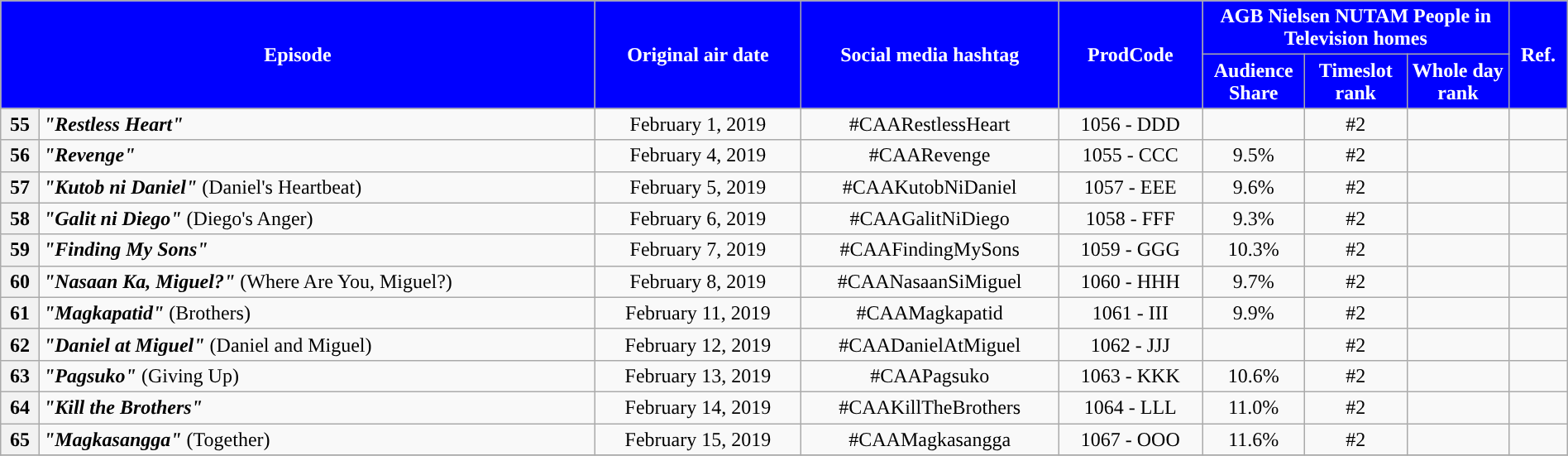<table class="wikitable" style="text-align:center; font-size:100%; line-height:18px;" width="100%">
<tr>
<th style="background-color:#0000FF; color:#ffffff;" colspan="2" rowspan="2">Episode</th>
<th style="background-color:#0000FF; color:white" rowspan="2">Original air date</th>
<th style="background-color:#0000FF; color:white" rowspan="2">Social media hashtag</th>
<th style="background-color:#0000FF; color:#ffffff;" rowspan="2">ProdCode</th>
<th style="background-color:#0000FF; color:#ffffff;" colspan="3">AGB Nielsen NUTAM People in Television homes</th>
<th style="background-color:#0000FF; color:#ffffff;" rowspan="2">Ref.</th>
</tr>
<tr>
<th style="background-color:#0000FF; width:75px; color:#ffffff;">Audience Share</th>
<th style="background-color:#0000FF; width:75px; color:#ffffff;">Timeslot<br>rank</th>
<th style="background-color:#0000FF; width:75px; color:#ffffff;">Whole day<br>rank</th>
</tr>
<tr>
<th>55</th>
<td style="text-align: left;"><strong><em>"Restless Heart"</em></strong></td>
<td>February 1, 2019</td>
<td>#CAARestlessHeart</td>
<td>1056 - DDD</td>
<td></td>
<td>#2</td>
<td></td>
<td></td>
</tr>
<tr>
<th>56</th>
<td style="text-align: left;"><strong><em>"Revenge"</em></strong></td>
<td>February 4, 2019</td>
<td>#CAARevenge</td>
<td>1055 - CCC</td>
<td>9.5%</td>
<td>#2</td>
<td></td>
<td></td>
</tr>
<tr>
<th>57</th>
<td style="text-align: left;"><strong><em>"Kutob ni Daniel"</em></strong> (Daniel's Heartbeat)</td>
<td>February 5, 2019</td>
<td>#CAAKutobNiDaniel</td>
<td>1057 - EEE</td>
<td>9.6%</td>
<td>#2</td>
<td></td>
<td></td>
</tr>
<tr>
<th>58</th>
<td style="text-align: left;"><strong><em>"Galit ni Diego"</em></strong> (Diego's Anger)</td>
<td>February 6, 2019</td>
<td>#CAAGalitNiDiego</td>
<td>1058 - FFF</td>
<td>9.3%</td>
<td>#2</td>
<td></td>
<td></td>
</tr>
<tr>
<th>59</th>
<td style="text-align: left;"><strong><em>"Finding My Sons"</em></strong></td>
<td>February 7, 2019</td>
<td>#CAAFindingMySons</td>
<td>1059 - GGG</td>
<td>10.3%</td>
<td>#2</td>
<td></td>
<td></td>
</tr>
<tr>
<th>60</th>
<td style="text-align: left;"><strong><em>"Nasaan Ka, Miguel?"</em></strong> (Where Are You, Miguel?)</td>
<td>February 8, 2019</td>
<td>#CAANasaanSiMiguel</td>
<td>1060 - HHH</td>
<td>9.7%</td>
<td>#2</td>
<td></td>
<td></td>
</tr>
<tr>
<th>61</th>
<td style="text-align: left;"><strong><em>"Magkapatid"</em></strong> (Brothers)</td>
<td>February 11, 2019</td>
<td>#CAAMagkapatid</td>
<td>1061 - III</td>
<td>9.9%</td>
<td>#2</td>
<td></td>
<td></td>
</tr>
<tr>
<th>62</th>
<td style="text-align: left;"><strong><em>"Daniel at Miguel"</em></strong> (Daniel and Miguel)</td>
<td>February 12, 2019</td>
<td>#CAADanielAtMiguel</td>
<td>1062 - JJJ</td>
<td></td>
<td>#2</td>
<td></td>
<td></td>
</tr>
<tr>
<th>63</th>
<td style="text-align: left;"><strong><em>"Pagsuko"</em></strong> (Giving Up)</td>
<td>February 13, 2019</td>
<td>#CAAPagsuko</td>
<td>1063 - KKK</td>
<td>10.6%</td>
<td>#2</td>
<td></td>
<td></td>
</tr>
<tr>
<th>64</th>
<td style="text-align: left;"><strong><em>"Kill the Brothers"</em></strong></td>
<td>February 14, 2019</td>
<td>#CAAKillTheBrothers</td>
<td>1064 - LLL</td>
<td>11.0%</td>
<td>#2</td>
<td></td>
<td></td>
</tr>
<tr>
<th>65</th>
<td style="text-align: left;"><strong><em>"Magkasangga"</em></strong> (Together)</td>
<td>February 15, 2019</td>
<td>#CAAMagkasangga</td>
<td>1067 - OOO</td>
<td>11.6%</td>
<td>#2</td>
<td></td>
<td></td>
</tr>
<tr>
</tr>
</table>
